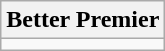<table class="wikitable">
<tr>
<th>Better Premier</th>
</tr>
<tr>
<td></td>
</tr>
</table>
